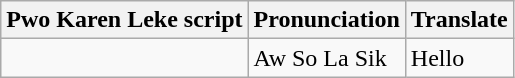<table class=wikitable>
<tr>
<th>Pwo Karen Leke script</th>
<th>Pronunciation</th>
<th>Translate</th>
</tr>
<tr>
<td></td>
<td>Aw So La Sik</td>
<td>Hello</td>
</tr>
</table>
